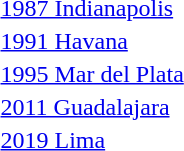<table>
<tr>
<td><a href='#'>1987 Indianapolis</a><br></td>
<td></td>
<td></td>
<td></td>
</tr>
<tr>
<td><a href='#'>1991 Havana</a><br></td>
<td></td>
<td></td>
<td></td>
</tr>
<tr>
<td><a href='#'>1995 Mar del Plata</a><br></td>
<td></td>
<td></td>
<td></td>
</tr>
<tr>
<td><a href='#'>2011 Guadalajara</a><br></td>
<td></td>
<td></td>
<td></td>
</tr>
<tr>
<td><a href='#'>2019 Lima</a><br></td>
<td></td>
<td></td>
<td></td>
</tr>
</table>
